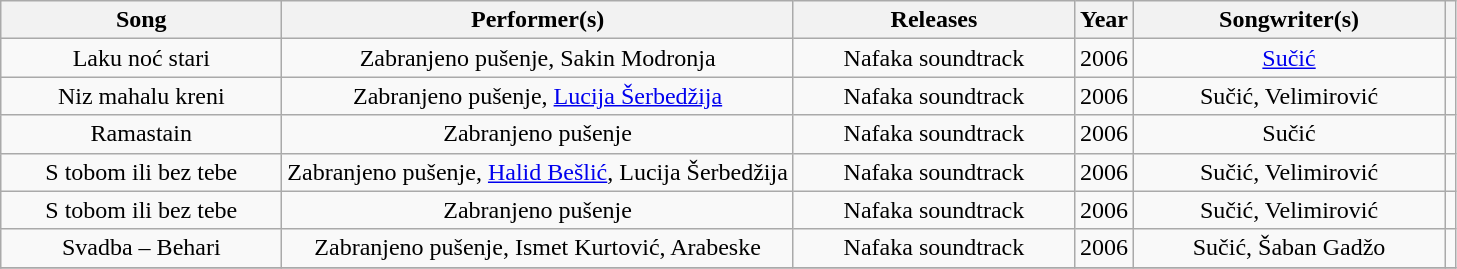<table class="wikitable sortable plainrowheaders" style="text-align:center">
<tr>
<th scope="col" width=180>Song</th>
<th scope="col">Performer(s)</th>
<th scope="col" width=180>Releases</th>
<th scope="col">Year</th>
<th scope="col" class="unsortable" width=200>Songwriter(s)</th>
<th scope="col" class="unsortable"></th>
</tr>
<tr>
<td>Laku noć stari</td>
<td>Zabranjeno pušenje, Sakin Modronja</td>
<td>Nafaka soundtrack</td>
<td>2006</td>
<td><a href='#'>Sučić</a></td>
<td></td>
</tr>
<tr>
<td>Niz mahalu kreni</td>
<td>Zabranjeno pušenje, <a href='#'>Lucija Šerbedžija</a></td>
<td>Nafaka soundtrack</td>
<td>2006</td>
<td>Sučić, Velimirović</td>
<td></td>
</tr>
<tr>
<td>Ramastain</td>
<td>Zabranjeno pušenje</td>
<td>Nafaka soundtrack</td>
<td>2006</td>
<td>Sučić</td>
<td></td>
</tr>
<tr>
<td>S tobom ili bez tebe</td>
<td>Zabranjeno pušenje, <a href='#'>Halid Bešlić</a>, Lucija Šerbedžija</td>
<td>Nafaka soundtrack</td>
<td>2006</td>
<td>Sučić, Velimirović</td>
<td></td>
</tr>
<tr>
<td>S tobom ili bez tebe</td>
<td>Zabranjeno pušenje</td>
<td>Nafaka soundtrack</td>
<td>2006</td>
<td>Sučić, Velimirović</td>
<td></td>
</tr>
<tr>
<td>Svadba – Behari</td>
<td>Zabranjeno pušenje, Ismet Kurtović, Arabeske</td>
<td>Nafaka soundtrack</td>
<td>2006</td>
<td>Sučić, Šaban Gadžo</td>
<td></td>
</tr>
<tr>
</tr>
</table>
